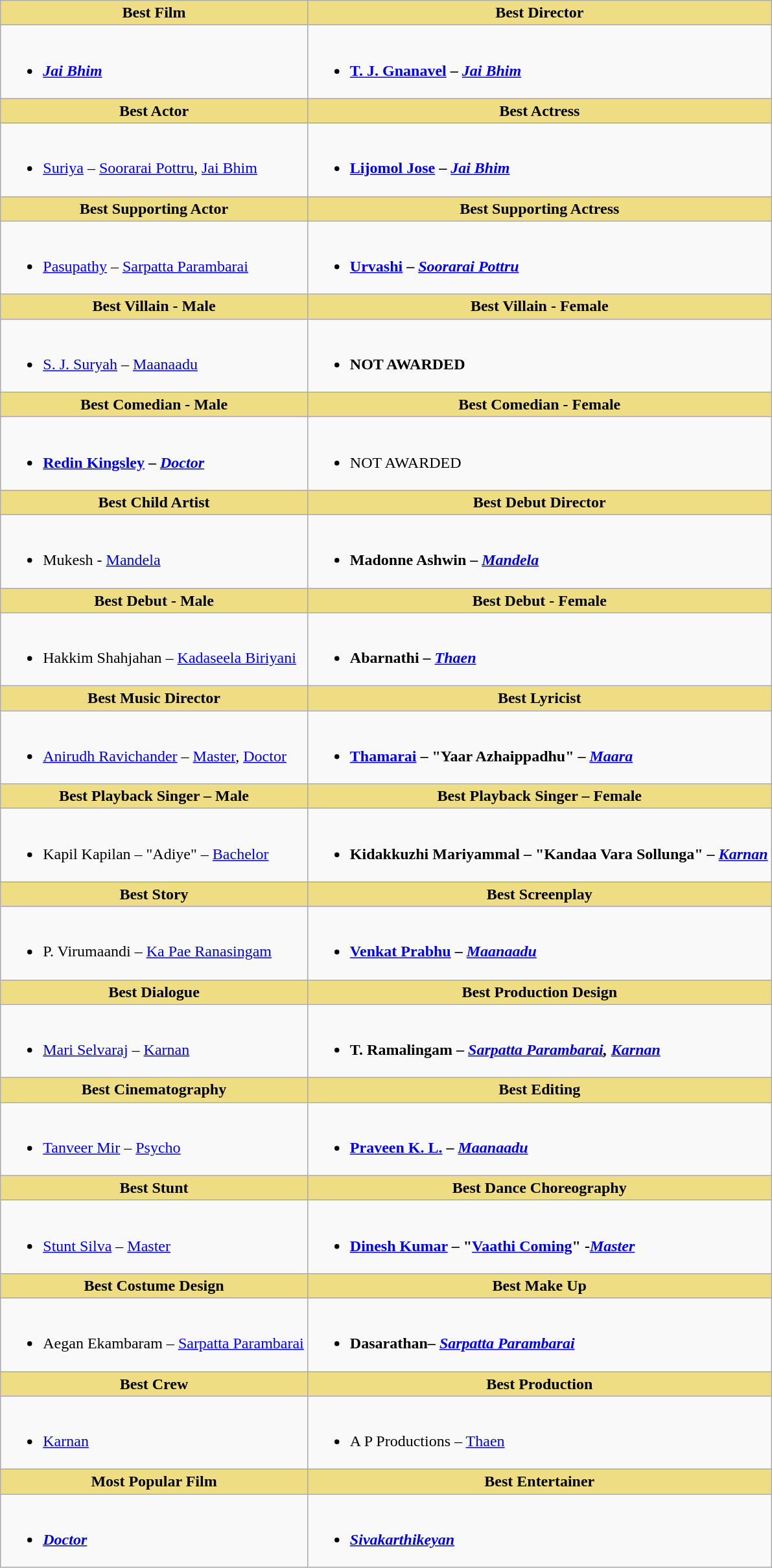<table class="wikitable">
<tr>
<th colspan=3 style="background:#EEDD82;">Best Film</th>
<th colspan=3 style="background:#EEDD82;">Best Director</th>
</tr>
<tr>
<td colspan=3><br><ul><li><strong><em><a href='#'>Jai Bhim</a></em></strong></li></ul></td>
<td colspan=3><br><ul><li><strong><a href='#'>T. J. Gnanavel</a> – <em><a href='#'>Jai Bhim</a><strong><em></li></ul></td>
</tr>
<tr>
<th colspan=3 style="background:#EEDD82;">Best Actor</th>
<th colspan=3 style="background:#EEDD82;">Best Actress</th>
</tr>
<tr>
<td colspan=3><br><ul><li></strong><a href='#'>Suriya</a> – </em><a href='#'>Soorarai Pottru</a>, <a href='#'>Jai Bhim</a></em></strong></li></ul></td>
<td colspan=3><br><ul><li><strong><a href='#'>Lijomol Jose</a> – <em><a href='#'>Jai Bhim</a><strong><em></li></ul></td>
</tr>
<tr>
<th colspan=3 style="background:#EEDD82;">Best Supporting Actor</th>
<th colspan=3 style="background:#EEDD82;">Best Supporting Actress</th>
</tr>
<tr>
<td colspan=3><br><ul><li></strong><a href='#'>Pasupathy</a> – </em><a href='#'>Sarpatta Parambarai</a></em></strong></li></ul></td>
<td colspan=3><br><ul><li><strong><a href='#'>Urvashi</a> – <em><a href='#'>Soorarai Pottru</a><strong><em></li></ul></td>
</tr>
<tr>
<th colspan=3 style="background:#EEDD82;">Best Villain - Male</th>
<th colspan=3 style="background:#EEDD82;">Best Villain - Female</th>
</tr>
<tr>
<td colspan=3><br><ul><li></strong><a href='#'>S. J. Suryah</a> – </em><a href='#'>Maanaadu</a></em></strong></li></ul></td>
<td colspan=3><br><ul><li><strong>NOT AWARDED</strong></li></ul></td>
</tr>
<tr>
<th colspan=3 style="background:#EEDD82;">Best Comedian - Male</th>
<th colspan=3 style="background:#EEDD82;">Best Comedian - Female</th>
</tr>
<tr>
<td colspan=3><br><ul><li><strong><a href='#'>Redin Kingsley</a> – <em><a href='#'>Doctor</a><strong><em></li></ul></td>
<td colspan=3><br><ul><li></strong>NOT AWARDED<strong></li></ul></td>
</tr>
<tr>
<th colspan=3 style="background:#EEDD82;">Best Child Artist</th>
<th colspan=3 style="background:#EEDD82;">Best Debut Director</th>
</tr>
<tr>
<td colspan=3><br><ul><li></strong>Mukesh - </em><a href='#'>Mandela</a></em></strong></li></ul></td>
<td colspan=3><br><ul><li><strong>Madonne Ashwin – <em><a href='#'>Mandela</a><strong><em></li></ul></td>
</tr>
<tr>
<th colspan=3 style="background:#EEDD82;">Best Debut - Male</th>
<th colspan=3 style="background:#EEDD82;">Best Debut - Female</th>
</tr>
<tr>
<td colspan=3><br><ul><li></strong>Hakkim Shahjahan – </em><a href='#'>Kadaseela Biriyani</a></em></strong></li></ul></td>
<td colspan=3><br><ul><li><strong>Abarnathi – <em><a href='#'>Thaen</a><strong><em></li></ul></td>
</tr>
<tr>
<th colspan=3 style="background:#EEDD82;">Best Music Director</th>
<th colspan=3 style="background:#EEDD82;">Best Lyricist</th>
</tr>
<tr>
<td colspan=3><br><ul><li></strong><a href='#'>Anirudh Ravichander</a> – </em><a href='#'>Master</a>, <a href='#'>Doctor</a></em></strong></li></ul></td>
<td colspan=3><br><ul><li><strong><a href='#'>Thamarai</a> – "Yaar Azhaippadhu" – <em><a href='#'>Maara</a><strong><em></li></ul></td>
</tr>
<tr>
<th colspan=3 style="background:#EEDD82;">Best Playback Singer – Male</th>
<th colspan=3 style="background:#EEDD82;">Best Playback Singer – Female</th>
</tr>
<tr>
<td colspan=3><br><ul><li></strong>Kapil Kapilan – "Adiye" – </em><a href='#'>Bachelor</a></em></strong></li></ul></td>
<td colspan=3><br><ul><li><strong>Kidakkuzhi Mariyammal – "Kandaa Vara Sollunga" – <em><a href='#'>Karnan</a><strong><em></li></ul></td>
</tr>
<tr>
<th colspan=3 style="background:#EEDD82;">Best Story</th>
<th colspan=3 style="background:#EEDD82;">Best Screenplay</th>
</tr>
<tr>
<td colspan=3><br><ul><li></strong>P. Virumaandi  – </em><a href='#'>Ka Pae Ranasingam</a></em></strong></li></ul></td>
<td colspan=3><br><ul><li><strong><a href='#'>Venkat Prabhu</a>  – <em><a href='#'>Maanaadu</a><strong><em></li></ul></td>
</tr>
<tr>
<th colspan=3 style="background:#EEDD82;">Best Dialogue</th>
<th colspan=3 style="background:#EEDD82;">Best Production Design</th>
</tr>
<tr>
<td colspan=3><br><ul><li></strong><a href='#'>Mari Selvaraj</a> – </em><a href='#'>Karnan</a></em></strong></li></ul></td>
<td colspan=3><br><ul><li><strong>T. Ramalingam – <em><a href='#'>Sarpatta Parambarai</a>, <a href='#'>Karnan</a><strong><em></li></ul></td>
</tr>
<tr>
<th colspan=3 style="background:#EEDD82;">Best Cinematography</th>
<th colspan=3 style="background:#EEDD82;">Best Editing</th>
</tr>
<tr>
<td colspan=3><br><ul><li></strong><a href='#'>Tanveer Mir</a> – </em><a href='#'>Psycho</a></em></strong></li></ul></td>
<td colspan=3><br><ul><li><strong><a href='#'>Praveen K. L.</a> – <em><a href='#'>Maanaadu</a><strong><em></li></ul></td>
</tr>
<tr>
<th colspan=3 style="background:#EEDD82;">Best Stunt</th>
<th colspan=3 style="background:#EEDD82;">Best Dance Choreography</th>
</tr>
<tr>
<td colspan=3><br><ul><li></strong><a href='#'>Stunt Silva</a> – </em><a href='#'>Master</a></em></strong></li></ul></td>
<td colspan=3><br><ul><li><strong><a href='#'>Dinesh Kumar</a> – "<a href='#'>Vaathi Coming</a>" -<em><a href='#'>Master</a><strong><em></li></ul></td>
</tr>
<tr>
<th colspan=3 style="background:#EEDD82;">Best Costume Design</th>
<th colspan=3 style="background:#EEDD82;">Best Make Up</th>
</tr>
<tr>
<td colspan=3><br><ul><li></strong>Aegan Ekambaram – </em><a href='#'>Sarpatta Parambarai</a></em></strong></li></ul></td>
<td colspan=3><br><ul><li><strong>Dasarathan– <em><a href='#'>Sarpatta Parambarai</a><strong><em></li></ul></td>
</tr>
<tr>
<th colspan=3 style="background:#EEDD82;">Best Crew</th>
<th colspan=3 style="background:#EEDD82;">Best Production</th>
</tr>
<tr>
<td colspan=3><br><ul><li></em></strong><a href='#'>Karnan</a><strong><em></li></ul></td>
<td colspan=3><br><ul><li></strong>A P Productions – </em><a href='#'>Thaen</a></em></strong></li></ul></td>
</tr>
<tr>
<th colspan=3 style="background:#EEDD82;">Most Popular Film</th>
<th colspan=3 style="background:#EEDD82;">Best Entertainer</th>
</tr>
<tr>
<td colspan=3><br><ul><li><strong><em><a href='#'>Doctor</a></em></strong></li></ul></td>
<td colspan=3><br><ul><li><strong><em><a href='#'>Sivakarthikeyan</a></em></strong></li></ul></td>
</tr>
</table>
